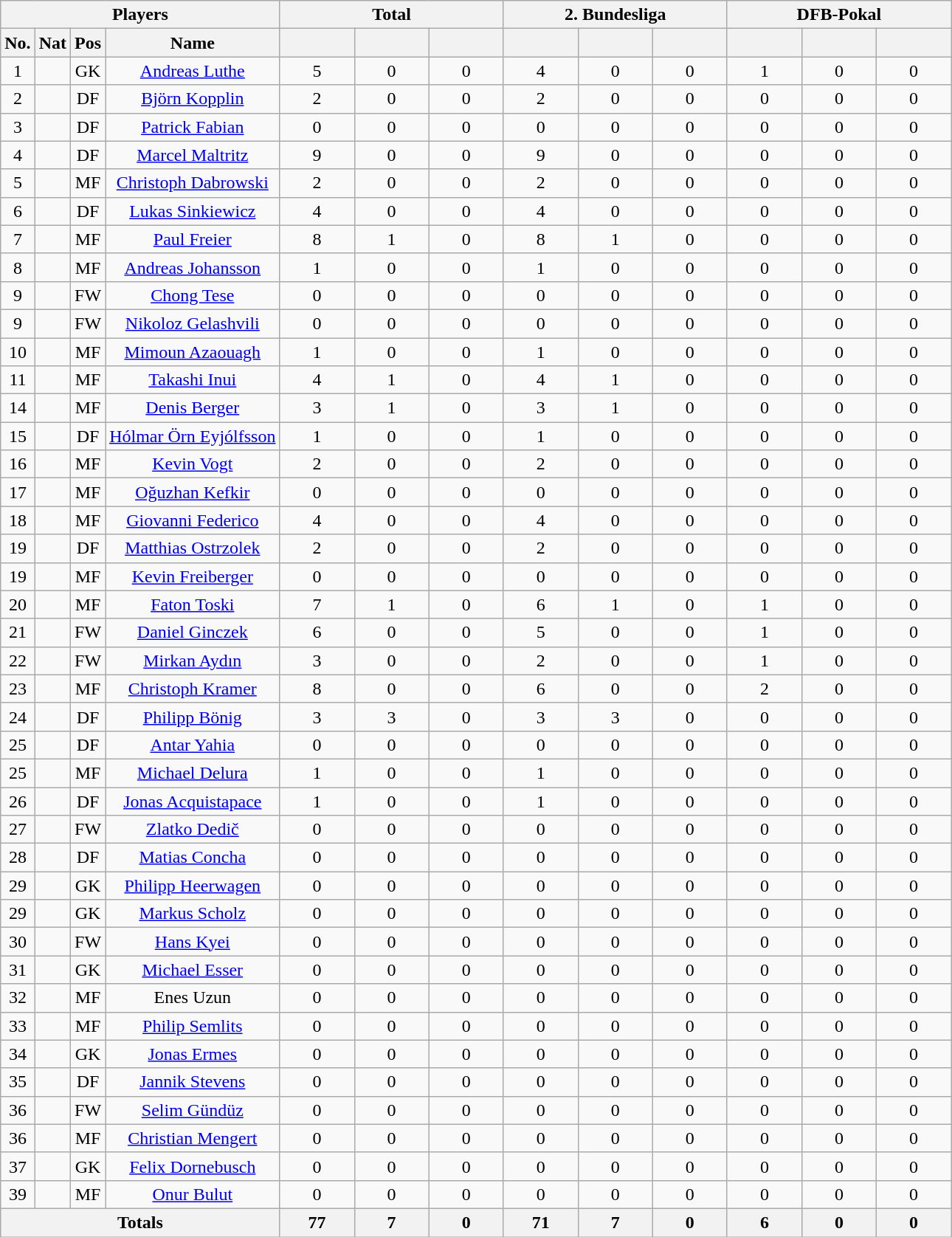<table class="wikitable sortable" style="text-align:center;">
<tr>
<th colspan="4">Players</th>
<th colspan="3">Total</th>
<th colspan="3">2. Bundesliga</th>
<th colspan="3">DFB-Pokal</th>
</tr>
<tr>
<th>No.</th>
<th>Nat</th>
<th>Pos</th>
<th>Name</th>
<th style="width:60px;"></th>
<th style="width:60px;"></th>
<th style="width:60px;"></th>
<th style="width:60px;"></th>
<th style="width:60px;"></th>
<th style="width:60px;"></th>
<th style="width:60px;"></th>
<th style="width:60px;"></th>
<th style="width:60px;"></th>
</tr>
<tr>
<td>1</td>
<td></td>
<td>GK</td>
<td><a href='#'>Andreas Luthe</a></td>
<td>5</td>
<td>0</td>
<td>0</td>
<td>4</td>
<td>0</td>
<td>0</td>
<td>1</td>
<td>0</td>
<td>0</td>
</tr>
<tr>
<td>2</td>
<td></td>
<td>DF</td>
<td><a href='#'>Björn Kopplin</a></td>
<td>2</td>
<td>0</td>
<td>0</td>
<td>2</td>
<td>0</td>
<td>0</td>
<td>0</td>
<td>0</td>
<td>0</td>
</tr>
<tr>
<td>3</td>
<td></td>
<td>DF</td>
<td><a href='#'>Patrick Fabian</a></td>
<td>0</td>
<td>0</td>
<td>0</td>
<td>0</td>
<td>0</td>
<td>0</td>
<td>0</td>
<td>0</td>
<td>0</td>
</tr>
<tr>
<td>4</td>
<td></td>
<td>DF</td>
<td><a href='#'>Marcel Maltritz</a></td>
<td>9</td>
<td>0</td>
<td>0</td>
<td>9</td>
<td>0</td>
<td>0</td>
<td>0</td>
<td>0</td>
<td>0</td>
</tr>
<tr>
<td>5</td>
<td></td>
<td>MF</td>
<td><a href='#'>Christoph Dabrowski</a></td>
<td>2</td>
<td>0</td>
<td>0</td>
<td>2</td>
<td>0</td>
<td>0</td>
<td>0</td>
<td>0</td>
<td>0</td>
</tr>
<tr>
<td>6</td>
<td></td>
<td>DF</td>
<td><a href='#'>Lukas Sinkiewicz</a></td>
<td>4</td>
<td>0</td>
<td>0</td>
<td>4</td>
<td>0</td>
<td>0</td>
<td>0</td>
<td>0</td>
<td>0</td>
</tr>
<tr>
<td>7</td>
<td></td>
<td>MF</td>
<td><a href='#'>Paul Freier</a></td>
<td>8</td>
<td>1</td>
<td>0</td>
<td>8</td>
<td>1</td>
<td>0</td>
<td>0</td>
<td>0</td>
<td>0</td>
</tr>
<tr>
<td>8</td>
<td></td>
<td>MF</td>
<td><a href='#'>Andreas Johansson</a></td>
<td>1</td>
<td>0</td>
<td>0</td>
<td>1</td>
<td>0</td>
<td>0</td>
<td>0</td>
<td>0</td>
<td>0</td>
</tr>
<tr>
<td>9</td>
<td></td>
<td>FW</td>
<td><a href='#'>Chong Tese</a></td>
<td>0</td>
<td>0</td>
<td>0</td>
<td>0</td>
<td>0</td>
<td>0</td>
<td>0</td>
<td>0</td>
<td>0</td>
</tr>
<tr>
<td>9</td>
<td></td>
<td>FW</td>
<td><a href='#'>Nikoloz Gelashvili</a></td>
<td>0</td>
<td>0</td>
<td>0</td>
<td>0</td>
<td>0</td>
<td>0</td>
<td>0</td>
<td>0</td>
<td>0</td>
</tr>
<tr>
<td>10</td>
<td></td>
<td>MF</td>
<td><a href='#'>Mimoun Azaouagh</a></td>
<td>1</td>
<td>0</td>
<td>0</td>
<td>1</td>
<td>0</td>
<td>0</td>
<td>0</td>
<td>0</td>
<td>0</td>
</tr>
<tr>
<td>11</td>
<td></td>
<td>MF</td>
<td><a href='#'>Takashi Inui</a></td>
<td>4</td>
<td>1</td>
<td>0</td>
<td>4</td>
<td>1</td>
<td>0</td>
<td>0</td>
<td>0</td>
<td>0</td>
</tr>
<tr>
<td>14</td>
<td></td>
<td>MF</td>
<td><a href='#'>Denis Berger</a></td>
<td>3</td>
<td>1</td>
<td>0</td>
<td>3</td>
<td>1</td>
<td>0</td>
<td>0</td>
<td>0</td>
<td>0</td>
</tr>
<tr>
<td>15</td>
<td></td>
<td>DF</td>
<td><a href='#'>Hólmar Örn Eyjólfsson</a></td>
<td>1</td>
<td>0</td>
<td>0</td>
<td>1</td>
<td>0</td>
<td>0</td>
<td>0</td>
<td>0</td>
<td>0</td>
</tr>
<tr>
<td>16</td>
<td></td>
<td>MF</td>
<td><a href='#'>Kevin Vogt</a></td>
<td>2</td>
<td>0</td>
<td>0</td>
<td>2</td>
<td>0</td>
<td>0</td>
<td>0</td>
<td>0</td>
<td>0</td>
</tr>
<tr>
<td>17</td>
<td></td>
<td>MF</td>
<td><a href='#'>Oğuzhan Kefkir</a></td>
<td>0</td>
<td>0</td>
<td>0</td>
<td>0</td>
<td>0</td>
<td>0</td>
<td>0</td>
<td>0</td>
<td>0</td>
</tr>
<tr>
<td>18</td>
<td></td>
<td>MF</td>
<td><a href='#'>Giovanni Federico</a></td>
<td>4</td>
<td>0</td>
<td>0</td>
<td>4</td>
<td>0</td>
<td>0</td>
<td>0</td>
<td>0</td>
<td>0</td>
</tr>
<tr>
<td>19</td>
<td></td>
<td>DF</td>
<td><a href='#'>Matthias Ostrzolek</a></td>
<td>2</td>
<td>0</td>
<td>0</td>
<td>2</td>
<td>0</td>
<td>0</td>
<td>0</td>
<td>0</td>
<td>0</td>
</tr>
<tr>
<td>19</td>
<td></td>
<td>MF</td>
<td><a href='#'>Kevin Freiberger</a></td>
<td>0</td>
<td>0</td>
<td>0</td>
<td>0</td>
<td>0</td>
<td>0</td>
<td>0</td>
<td>0</td>
<td>0</td>
</tr>
<tr>
<td>20</td>
<td></td>
<td>MF</td>
<td><a href='#'>Faton Toski</a></td>
<td>7</td>
<td>1</td>
<td>0</td>
<td>6</td>
<td>1</td>
<td>0</td>
<td>1</td>
<td>0</td>
<td>0</td>
</tr>
<tr>
<td>21</td>
<td></td>
<td>FW</td>
<td><a href='#'>Daniel Ginczek</a></td>
<td>6</td>
<td>0</td>
<td>0</td>
<td>5</td>
<td>0</td>
<td>0</td>
<td>1</td>
<td>0</td>
<td>0</td>
</tr>
<tr>
<td>22</td>
<td></td>
<td>FW</td>
<td><a href='#'>Mirkan Aydın</a></td>
<td>3</td>
<td>0</td>
<td>0</td>
<td>2</td>
<td>0</td>
<td>0</td>
<td>1</td>
<td>0</td>
<td>0</td>
</tr>
<tr>
<td>23</td>
<td></td>
<td>MF</td>
<td><a href='#'>Christoph Kramer</a></td>
<td>8</td>
<td>0</td>
<td>0</td>
<td>6</td>
<td>0</td>
<td>0</td>
<td>2</td>
<td>0</td>
<td>0</td>
</tr>
<tr>
<td>24</td>
<td></td>
<td>DF</td>
<td><a href='#'>Philipp Bönig</a></td>
<td>3</td>
<td>3</td>
<td>0</td>
<td>3</td>
<td>3</td>
<td>0</td>
<td>0</td>
<td>0</td>
<td>0</td>
</tr>
<tr>
<td>25</td>
<td></td>
<td>DF</td>
<td><a href='#'>Antar Yahia</a></td>
<td>0</td>
<td>0</td>
<td>0</td>
<td>0</td>
<td>0</td>
<td>0</td>
<td>0</td>
<td>0</td>
<td>0</td>
</tr>
<tr>
<td>25</td>
<td></td>
<td>MF</td>
<td><a href='#'>Michael Delura</a></td>
<td>1</td>
<td>0</td>
<td>0</td>
<td>1</td>
<td>0</td>
<td>0</td>
<td>0</td>
<td>0</td>
<td>0</td>
</tr>
<tr>
<td>26</td>
<td></td>
<td>DF</td>
<td><a href='#'>Jonas Acquistapace</a></td>
<td>1</td>
<td>0</td>
<td>0</td>
<td>1</td>
<td>0</td>
<td>0</td>
<td>0</td>
<td>0</td>
<td>0</td>
</tr>
<tr>
<td>27</td>
<td></td>
<td>FW</td>
<td><a href='#'>Zlatko Dedič</a></td>
<td>0</td>
<td>0</td>
<td>0</td>
<td>0</td>
<td>0</td>
<td>0</td>
<td>0</td>
<td>0</td>
<td>0</td>
</tr>
<tr>
<td>28</td>
<td></td>
<td>DF</td>
<td><a href='#'>Matias Concha</a></td>
<td>0</td>
<td>0</td>
<td>0</td>
<td>0</td>
<td>0</td>
<td>0</td>
<td>0</td>
<td>0</td>
<td>0</td>
</tr>
<tr>
<td>29</td>
<td></td>
<td>GK</td>
<td><a href='#'>Philipp Heerwagen</a></td>
<td>0</td>
<td>0</td>
<td>0</td>
<td>0</td>
<td>0</td>
<td>0</td>
<td>0</td>
<td>0</td>
<td>0</td>
</tr>
<tr>
<td>29</td>
<td></td>
<td>GK</td>
<td><a href='#'>Markus Scholz</a></td>
<td>0</td>
<td>0</td>
<td>0</td>
<td>0</td>
<td>0</td>
<td>0</td>
<td>0</td>
<td>0</td>
<td>0</td>
</tr>
<tr>
<td>30</td>
<td></td>
<td>FW</td>
<td><a href='#'>Hans Kyei</a></td>
<td>0</td>
<td>0</td>
<td>0</td>
<td>0</td>
<td>0</td>
<td>0</td>
<td>0</td>
<td>0</td>
<td>0</td>
</tr>
<tr>
<td>31</td>
<td></td>
<td>GK</td>
<td><a href='#'>Michael Esser</a></td>
<td>0</td>
<td>0</td>
<td>0</td>
<td>0</td>
<td>0</td>
<td>0</td>
<td>0</td>
<td>0</td>
<td>0</td>
</tr>
<tr>
<td>32</td>
<td></td>
<td>MF</td>
<td>Enes Uzun</td>
<td>0</td>
<td>0</td>
<td>0</td>
<td>0</td>
<td>0</td>
<td>0</td>
<td>0</td>
<td>0</td>
<td>0</td>
</tr>
<tr>
<td>33</td>
<td></td>
<td>MF</td>
<td><a href='#'>Philip Semlits</a></td>
<td>0</td>
<td>0</td>
<td>0</td>
<td>0</td>
<td>0</td>
<td>0</td>
<td>0</td>
<td>0</td>
<td>0</td>
</tr>
<tr>
<td>34</td>
<td></td>
<td>GK</td>
<td><a href='#'>Jonas Ermes</a></td>
<td>0</td>
<td>0</td>
<td>0</td>
<td>0</td>
<td>0</td>
<td>0</td>
<td>0</td>
<td>0</td>
<td>0</td>
</tr>
<tr>
<td>35</td>
<td></td>
<td>DF</td>
<td><a href='#'>Jannik Stevens</a></td>
<td>0</td>
<td>0</td>
<td>0</td>
<td>0</td>
<td>0</td>
<td>0</td>
<td>0</td>
<td>0</td>
<td>0</td>
</tr>
<tr>
<td>36</td>
<td></td>
<td>FW</td>
<td><a href='#'>Selim Gündüz</a></td>
<td>0</td>
<td>0</td>
<td>0</td>
<td>0</td>
<td>0</td>
<td>0</td>
<td>0</td>
<td>0</td>
<td>0</td>
</tr>
<tr>
<td>36</td>
<td></td>
<td>MF</td>
<td><a href='#'>Christian Mengert</a></td>
<td>0</td>
<td>0</td>
<td>0</td>
<td>0</td>
<td>0</td>
<td>0</td>
<td>0</td>
<td>0</td>
<td>0</td>
</tr>
<tr>
<td>37</td>
<td></td>
<td>GK</td>
<td><a href='#'>Felix Dornebusch</a></td>
<td>0</td>
<td>0</td>
<td>0</td>
<td>0</td>
<td>0</td>
<td>0</td>
<td>0</td>
<td>0</td>
<td>0</td>
</tr>
<tr>
<td>39</td>
<td></td>
<td>MF</td>
<td><a href='#'>Onur Bulut</a></td>
<td>0</td>
<td>0</td>
<td>0</td>
<td>0</td>
<td>0</td>
<td>0</td>
<td>0</td>
<td>0</td>
<td>0</td>
</tr>
<tr class="sortbottom">
<th colspan="4">Totals</th>
<th>77</th>
<th>7</th>
<th>0</th>
<th>71</th>
<th>7</th>
<th>0</th>
<th>6</th>
<th>0</th>
<th>0</th>
</tr>
</table>
